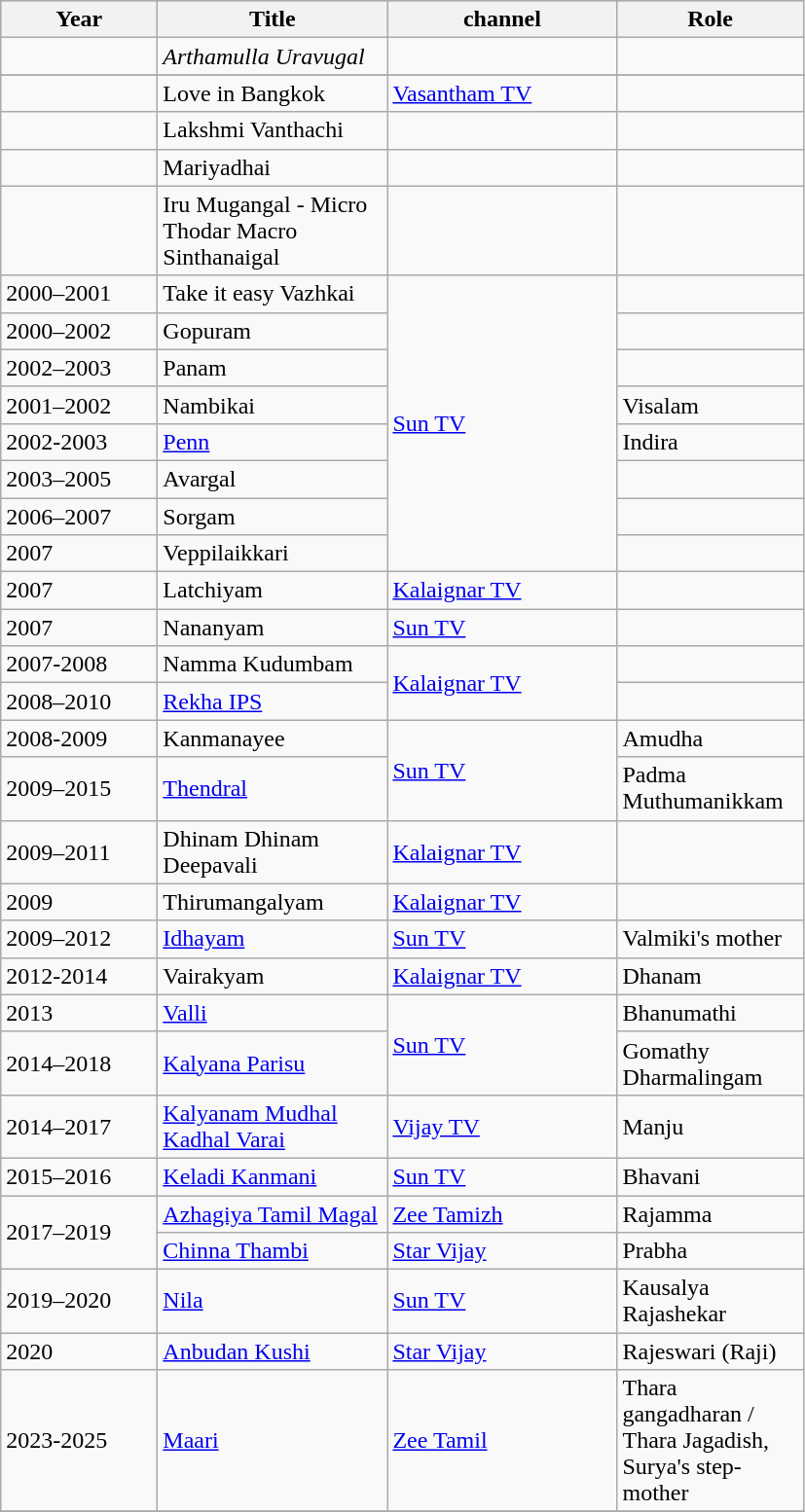<table class="wikitable sortable" border="1">
<tr style="background:#B0C4DE;">
<th style="width:100px;">Year</th>
<th style="width:150px;">Title</th>
<th style="width:150px;">channel</th>
<th style="width:120px;">Role</th>
</tr>
<tr>
<td></td>
<td><em>Arthamulla Uravugal</em></td>
<td></td>
<td></td>
</tr>
<tr>
</tr>
<tr>
<td></td>
<td>Love in Bangkok</td>
<td><a href='#'>Vasantham TV</a></td>
<td></td>
</tr>
<tr>
<td></td>
<td>Lakshmi Vanthachi</td>
<td></td>
<td></td>
</tr>
<tr>
<td></td>
<td>Mariyadhai</td>
<td></td>
<td></td>
</tr>
<tr>
<td></td>
<td>Iru Mugangal - Micro Thodar Macro Sinthanaigal</td>
<td></td>
<td></td>
</tr>
<tr>
<td>2000–2001</td>
<td>Take it easy Vazhkai</td>
<td rowspan=8><a href='#'>Sun TV</a></td>
<td></td>
</tr>
<tr>
<td>2000–2002</td>
<td>Gopuram</td>
<td></td>
</tr>
<tr>
<td>2002–2003</td>
<td>Panam</td>
<td></td>
</tr>
<tr>
<td>2001–2002</td>
<td>Nambikai</td>
<td>Visalam</td>
</tr>
<tr>
<td>2002-2003</td>
<td><a href='#'>Penn</a></td>
<td>Indira</td>
</tr>
<tr>
<td>2003–2005</td>
<td>Avargal</td>
<td></td>
</tr>
<tr>
<td>2006–2007</td>
<td>Sorgam</td>
<td></td>
</tr>
<tr>
<td>2007</td>
<td>Veppilaikkari</td>
<td></td>
</tr>
<tr>
<td>2007</td>
<td>Latchiyam</td>
<td><a href='#'>Kalaignar TV</a></td>
<td></td>
</tr>
<tr>
<td>2007</td>
<td>Nananyam</td>
<td><a href='#'>Sun TV</a></td>
<td></td>
</tr>
<tr>
<td>2007-2008</td>
<td>Namma Kudumbam</td>
<td rowspan=2><a href='#'>Kalaignar TV</a></td>
<td></td>
</tr>
<tr>
<td>2008–2010</td>
<td><a href='#'>Rekha IPS</a></td>
<td></td>
</tr>
<tr>
<td>2008-2009</td>
<td>Kanmanayee</td>
<td rowspan=2><a href='#'>Sun TV</a></td>
<td>Amudha</td>
</tr>
<tr>
<td>2009–2015</td>
<td><a href='#'>Thendral</a></td>
<td>Padma Muthumanikkam</td>
</tr>
<tr>
<td>2009–2011</td>
<td>Dhinam Dhinam Deepavali</td>
<td><a href='#'>Kalaignar TV</a></td>
<td></td>
</tr>
<tr>
<td>2009</td>
<td>Thirumangalyam</td>
<td><a href='#'>Kalaignar TV</a></td>
<td></td>
</tr>
<tr>
<td>2009–2012</td>
<td><a href='#'>Idhayam</a></td>
<td><a href='#'>Sun TV</a></td>
<td>Valmiki's mother</td>
</tr>
<tr>
<td>2012-2014</td>
<td>Vairakyam</td>
<td><a href='#'>Kalaignar TV</a></td>
<td>Dhanam</td>
</tr>
<tr>
<td>2013</td>
<td><a href='#'>Valli</a></td>
<td rowspan=2><a href='#'>Sun TV</a></td>
<td>Bhanumathi</td>
</tr>
<tr>
<td>2014–2018</td>
<td><a href='#'>Kalyana Parisu</a></td>
<td>Gomathy Dharmalingam</td>
</tr>
<tr>
<td>2014–2017</td>
<td><a href='#'>Kalyanam Mudhal Kadhal Varai</a></td>
<td><a href='#'>Vijay TV</a></td>
<td>Manju</td>
</tr>
<tr>
<td>2015–2016</td>
<td><a href='#'>Keladi Kanmani</a></td>
<td><a href='#'>Sun TV</a></td>
<td>Bhavani</td>
</tr>
<tr>
<td rowspan=2>2017–2019</td>
<td><a href='#'>Azhagiya Tamil Magal</a></td>
<td><a href='#'>Zee Tamizh</a></td>
<td>Rajamma</td>
</tr>
<tr>
<td><a href='#'>Chinna Thambi</a></td>
<td><a href='#'>Star Vijay</a></td>
<td>Prabha</td>
</tr>
<tr>
<td>2019–2020</td>
<td><a href='#'>Nila</a></td>
<td><a href='#'>Sun TV</a></td>
<td>Kausalya Rajashekar</td>
</tr>
<tr>
<td>2020</td>
<td><a href='#'>Anbudan Kushi</a></td>
<td><a href='#'>Star Vijay</a></td>
<td>Rajeswari (Raji)</td>
</tr>
<tr>
<td>2023-2025</td>
<td><a href='#'>Maari</a></td>
<td><a href='#'>Zee Tamil</a></td>
<td>Thara gangadharan / Thara Jagadish, Surya's step-mother</td>
</tr>
<tr>
</tr>
</table>
